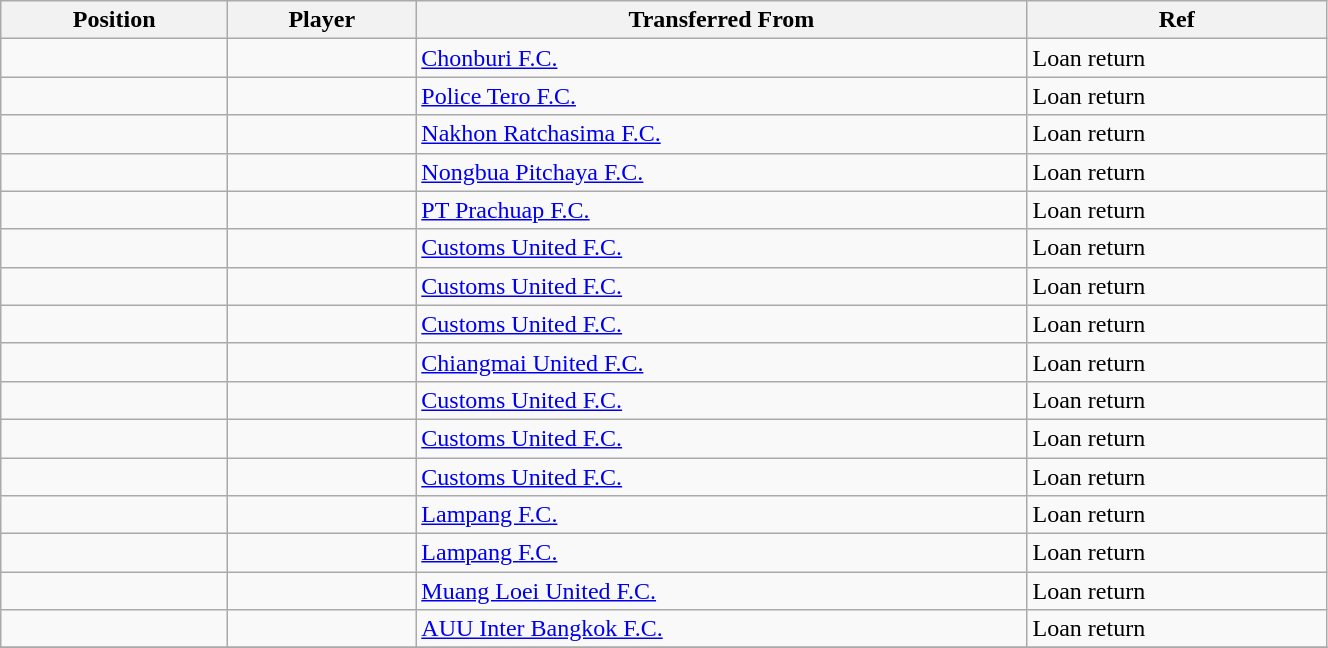<table class="wikitable sortable" style="width:70%; text-align:center; font-size:100%; text-align:left;">
<tr>
<th><strong>Position</strong></th>
<th><strong>Player</strong></th>
<th><strong>Transferred From</strong></th>
<th><strong>Ref</strong></th>
</tr>
<tr>
<td></td>
<td></td>
<td> <a href='#'>Chonburi F.C.</a></td>
<td>Loan return</td>
</tr>
<tr>
<td></td>
<td></td>
<td> <a href='#'>Police Tero F.C.</a></td>
<td>Loan return</td>
</tr>
<tr>
<td></td>
<td></td>
<td> <a href='#'>Nakhon Ratchasima F.C.</a></td>
<td>Loan return</td>
</tr>
<tr>
<td></td>
<td></td>
<td> <a href='#'>Nongbua Pitchaya F.C.</a></td>
<td>Loan return</td>
</tr>
<tr>
<td></td>
<td></td>
<td> <a href='#'>PT Prachuap F.C.</a></td>
<td>Loan return</td>
</tr>
<tr>
<td></td>
<td></td>
<td> <a href='#'>Customs United F.C.</a></td>
<td>Loan return</td>
</tr>
<tr>
<td></td>
<td></td>
<td> <a href='#'>Customs United F.C.</a></td>
<td>Loan return</td>
</tr>
<tr>
<td></td>
<td></td>
<td> <a href='#'>Customs United F.C.</a></td>
<td>Loan return</td>
</tr>
<tr>
<td></td>
<td></td>
<td> <a href='#'>Chiangmai United F.C.</a></td>
<td>Loan return</td>
</tr>
<tr>
<td></td>
<td></td>
<td> <a href='#'>Customs United F.C.</a></td>
<td>Loan return</td>
</tr>
<tr>
<td></td>
<td></td>
<td> <a href='#'>Customs United F.C.</a></td>
<td>Loan return</td>
</tr>
<tr>
<td></td>
<td></td>
<td> <a href='#'>Customs United F.C.</a></td>
<td>Loan return</td>
</tr>
<tr>
<td></td>
<td></td>
<td> <a href='#'>Lampang F.C.</a></td>
<td>Loan return</td>
</tr>
<tr>
<td></td>
<td></td>
<td> <a href='#'>Lampang F.C.</a></td>
<td>Loan return</td>
</tr>
<tr>
<td></td>
<td></td>
<td> <a href='#'>Muang Loei United F.C.</a></td>
<td>Loan return</td>
</tr>
<tr>
<td></td>
<td></td>
<td> <a href='#'>AUU Inter Bangkok F.C.</a></td>
<td>Loan return</td>
</tr>
<tr>
</tr>
</table>
